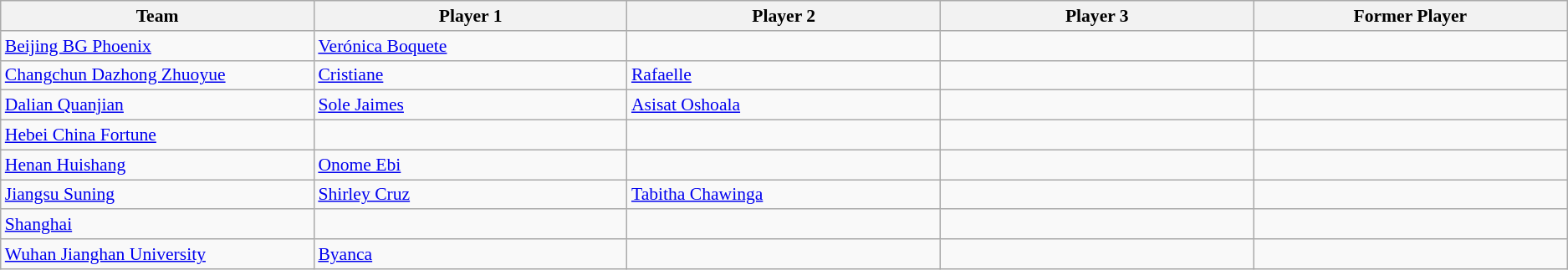<table class="wikitable" style="font-size:90%;">
<tr>
<th style="width:14%">Team</th>
<th style="width:14%">Player 1</th>
<th style="width:14%">Player 2</th>
<th style="width:14%">Player 3</th>
<th style="width:14%">Former Player</th>
</tr>
<tr>
<td><a href='#'>Beijing BG Phoenix</a></td>
<td> <a href='#'>Verónica Boquete</a></td>
<td></td>
<td></td>
<td></td>
</tr>
<tr>
<td><a href='#'>Changchun Dazhong Zhuoyue</a></td>
<td> <a href='#'>Cristiane</a></td>
<td> <a href='#'>Rafaelle</a></td>
<td></td>
<td></td>
</tr>
<tr>
<td><a href='#'>Dalian Quanjian</a></td>
<td> <a href='#'>Sole Jaimes</a></td>
<td> <a href='#'>Asisat Oshoala</a></td>
<td></td>
<td></td>
</tr>
<tr>
<td><a href='#'>Hebei China Fortune</a></td>
<td></td>
<td></td>
<td></td>
<td></td>
</tr>
<tr>
<td><a href='#'>Henan Huishang</a></td>
<td> <a href='#'>Onome Ebi</a></td>
<td></td>
<td></td>
<td></td>
</tr>
<tr>
<td><a href='#'>Jiangsu Suning</a></td>
<td> <a href='#'>Shirley Cruz</a></td>
<td> <a href='#'>Tabitha Chawinga</a></td>
<td></td>
<td></td>
</tr>
<tr>
<td><a href='#'>Shanghai</a></td>
<td></td>
<td></td>
<td></td>
<td></td>
</tr>
<tr>
<td><a href='#'>Wuhan Jianghan University</a></td>
<td> <a href='#'>Byanca</a></td>
<td></td>
<td></td>
<td></td>
</tr>
</table>
